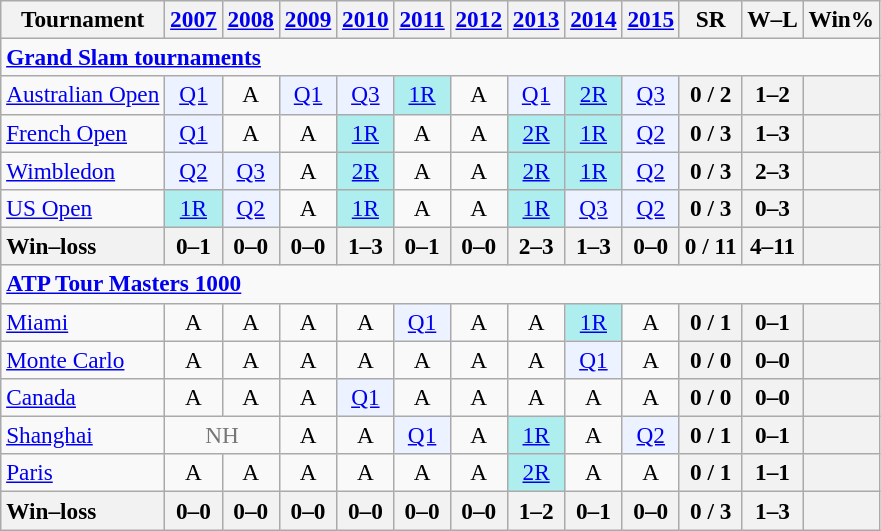<table class=wikitable style=text-align:center;font-size:97%>
<tr>
<th>Tournament</th>
<th><a href='#'>2007</a></th>
<th><a href='#'>2008</a></th>
<th><a href='#'>2009</a></th>
<th><a href='#'>2010</a></th>
<th><a href='#'>2011</a></th>
<th><a href='#'>2012</a></th>
<th><a href='#'>2013</a></th>
<th><a href='#'>2014</a></th>
<th><a href='#'>2015</a></th>
<th>SR</th>
<th>W–L</th>
<th>Win%</th>
</tr>
<tr>
<td colspan=25 style=text-align:left><a href='#'><strong>Grand Slam tournaments</strong></a></td>
</tr>
<tr>
<td align=left><a href='#'>Australian Open</a></td>
<td bgcolor=ecf2ff><a href='#'>Q1</a></td>
<td>A</td>
<td bgcolor=ecf2ff><a href='#'>Q1</a></td>
<td bgcolor=ecf2ff><a href='#'>Q3</a></td>
<td bgcolor=afeeee><a href='#'>1R</a></td>
<td>A</td>
<td bgcolor=ecf2ff><a href='#'>Q1</a></td>
<td bgcolor=afeeee><a href='#'>2R</a></td>
<td bgcolor=ecf2ff><a href='#'>Q3</a></td>
<th>0 / 2</th>
<th>1–2</th>
<th></th>
</tr>
<tr>
<td align=left><a href='#'>French Open</a></td>
<td bgcolor=ecf2ff><a href='#'>Q1</a></td>
<td>A</td>
<td>A</td>
<td bgcolor=afeeee><a href='#'>1R</a></td>
<td>A</td>
<td>A</td>
<td bgcolor=afeeee><a href='#'>2R</a></td>
<td bgcolor=afeeee><a href='#'>1R</a></td>
<td bgcolor=ecf2ff><a href='#'>Q2</a></td>
<th>0 / 3</th>
<th>1–3</th>
<th></th>
</tr>
<tr>
<td align=left><a href='#'>Wimbledon</a></td>
<td bgcolor=ecf2ff><a href='#'>Q2</a></td>
<td bgcolor=ecf2ff><a href='#'>Q3</a></td>
<td>A</td>
<td bgcolor=afeeee><a href='#'>2R</a></td>
<td>A</td>
<td>A</td>
<td bgcolor=afeeee><a href='#'>2R</a></td>
<td bgcolor=afeeee><a href='#'>1R</a></td>
<td bgcolor=ecf2ff><a href='#'>Q2</a></td>
<th>0 / 3</th>
<th>2–3</th>
<th></th>
</tr>
<tr>
<td align=left><a href='#'>US Open</a></td>
<td bgcolor=afeeee><a href='#'>1R</a></td>
<td bgcolor=ecf2ff><a href='#'>Q2</a></td>
<td>A</td>
<td bgcolor=afeeee><a href='#'>1R</a></td>
<td>A</td>
<td>A</td>
<td bgcolor=afeeee><a href='#'>1R</a></td>
<td bgcolor=ecf2ff><a href='#'>Q3</a></td>
<td bgcolor=ecf2ff><a href='#'>Q2</a></td>
<th>0 / 3</th>
<th>0–3</th>
<th></th>
</tr>
<tr>
<th style=text-align:left><strong>Win–loss</strong></th>
<th>0–1</th>
<th>0–0</th>
<th>0–0</th>
<th>1–3</th>
<th>0–1</th>
<th>0–0</th>
<th>2–3</th>
<th>1–3</th>
<th>0–0</th>
<th>0 / 11</th>
<th>4–11</th>
<th></th>
</tr>
<tr>
<td colspan=25 style=text-align:left><strong><a href='#'>ATP Tour Masters 1000</a></strong></td>
</tr>
<tr>
<td align=left><a href='#'>Miami</a></td>
<td>A</td>
<td>A</td>
<td>A</td>
<td>A</td>
<td bgcolor=ecf2ff><a href='#'>Q1</a></td>
<td>A</td>
<td>A</td>
<td bgcolor=afeeee><a href='#'>1R</a></td>
<td>A</td>
<th>0 / 1</th>
<th>0–1</th>
<th></th>
</tr>
<tr>
<td align=left><a href='#'>Monte Carlo</a></td>
<td>A</td>
<td>A</td>
<td>A</td>
<td>A</td>
<td>A</td>
<td>A</td>
<td>A</td>
<td bgcolor=ecf2ff><a href='#'>Q1</a></td>
<td>A</td>
<th>0 / 0</th>
<th>0–0</th>
<th></th>
</tr>
<tr>
<td align=left><a href='#'>Canada</a></td>
<td>A</td>
<td>A</td>
<td>A</td>
<td bgcolor=ecf2ff><a href='#'>Q1</a></td>
<td>A</td>
<td>A</td>
<td>A</td>
<td>A</td>
<td>A</td>
<th>0 / 0</th>
<th>0–0</th>
<th></th>
</tr>
<tr>
<td align=left><a href='#'>Shanghai</a></td>
<td colspan=2 style=color:#767676>NH</td>
<td>A</td>
<td>A</td>
<td bgcolor=ecf2ff><a href='#'>Q1</a></td>
<td>A</td>
<td bgcolor=afeeee><a href='#'>1R</a></td>
<td>A</td>
<td bgcolor=ecf2ff><a href='#'>Q2</a></td>
<th>0 / 1</th>
<th>0–1</th>
<th></th>
</tr>
<tr>
<td align=left><a href='#'>Paris</a></td>
<td>A</td>
<td>A</td>
<td>A</td>
<td>A</td>
<td>A</td>
<td>A</td>
<td bgcolor=afeeee><a href='#'>2R</a></td>
<td>A</td>
<td>A</td>
<th>0 / 1</th>
<th>1–1</th>
<th></th>
</tr>
<tr>
<th style=text-align:left><strong>Win–loss</strong></th>
<th>0–0</th>
<th>0–0</th>
<th>0–0</th>
<th>0–0</th>
<th>0–0</th>
<th>0–0</th>
<th>1–2</th>
<th>0–1</th>
<th>0–0</th>
<th>0 / 3</th>
<th>1–3</th>
<th></th>
</tr>
</table>
